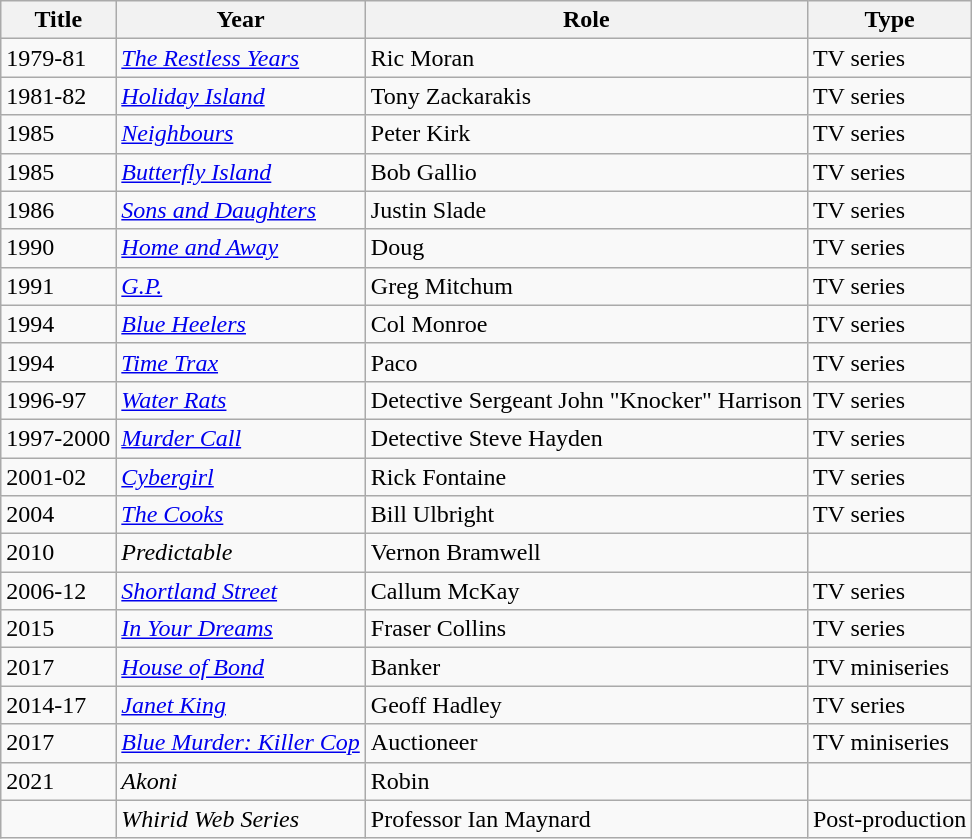<table class="wikitable">
<tr>
<th>Title</th>
<th>Year</th>
<th>Role</th>
<th>Type</th>
</tr>
<tr>
<td>1979-81</td>
<td><em><a href='#'>The Restless Years</a></em></td>
<td>Ric Moran</td>
<td>TV series</td>
</tr>
<tr>
<td>1981-82</td>
<td><em><a href='#'>Holiday Island</a></em></td>
<td>Tony Zackarakis</td>
<td>TV series</td>
</tr>
<tr>
<td>1985</td>
<td><em><a href='#'>Neighbours</a></em></td>
<td>Peter Kirk</td>
<td>TV series</td>
</tr>
<tr>
<td>1985</td>
<td><em><a href='#'>Butterfly Island</a></em></td>
<td>Bob Gallio</td>
<td>TV series</td>
</tr>
<tr>
<td>1986</td>
<td><em><a href='#'>Sons and Daughters</a></em></td>
<td>Justin Slade</td>
<td>TV series</td>
</tr>
<tr>
<td>1990</td>
<td><em><a href='#'>Home and Away</a></em></td>
<td>Doug</td>
<td>TV series</td>
</tr>
<tr>
<td>1991</td>
<td><em><a href='#'>G.P.</a></em></td>
<td>Greg Mitchum</td>
<td>TV series</td>
</tr>
<tr>
<td>1994</td>
<td><em><a href='#'>Blue Heelers</a></em></td>
<td>Col Monroe</td>
<td>TV series</td>
</tr>
<tr>
<td>1994</td>
<td><em><a href='#'>Time Trax</a></em></td>
<td>Paco</td>
<td>TV series</td>
</tr>
<tr>
<td>1996-97</td>
<td><em><a href='#'>Water Rats</a></em></td>
<td>Detective Sergeant John "Knocker" Harrison</td>
<td>TV series</td>
</tr>
<tr>
<td>1997-2000</td>
<td><em><a href='#'>Murder Call</a></em></td>
<td>Detective Steve Hayden</td>
<td>TV series</td>
</tr>
<tr>
<td>2001-02</td>
<td><em><a href='#'>Cybergirl</a></em></td>
<td>Rick Fontaine</td>
<td>TV series</td>
</tr>
<tr>
<td>2004</td>
<td><em><a href='#'>The Cooks</a></em></td>
<td>Bill Ulbright</td>
<td>TV series</td>
</tr>
<tr>
<td>2010</td>
<td><em>Predictable</em></td>
<td>Vernon Bramwell</td>
<td></td>
</tr>
<tr>
<td>2006-12</td>
<td><em><a href='#'>Shortland Street</a></em></td>
<td>Callum McKay</td>
<td>TV series</td>
</tr>
<tr>
<td>2015</td>
<td><em><a href='#'>In Your Dreams</a></em></td>
<td>Fraser Collins</td>
<td>TV series</td>
</tr>
<tr>
<td>2017</td>
<td><em><a href='#'>House of Bond</a></em></td>
<td>Banker</td>
<td>TV miniseries</td>
</tr>
<tr>
<td>2014-17</td>
<td><em><a href='#'>Janet King</a></em></td>
<td>Geoff Hadley</td>
<td>TV series</td>
</tr>
<tr>
<td>2017</td>
<td><em><a href='#'>Blue Murder: Killer Cop</a></em></td>
<td>Auctioneer</td>
<td>TV miniseries</td>
</tr>
<tr>
<td>2021</td>
<td><em>Akoni</em></td>
<td>Robin</td>
<td></td>
</tr>
<tr>
<td></td>
<td><em>Whirid Web Series</em></td>
<td>Professor Ian Maynard</td>
<td>Post-production</td>
</tr>
</table>
